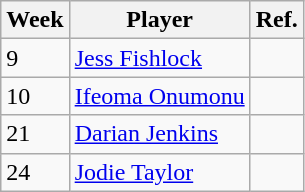<table class=wikitable>
<tr>
<th>Week</th>
<th>Player</th>
<th>Ref.</th>
</tr>
<tr>
<td>9</td>
<td> <a href='#'>Jess Fishlock</a></td>
<td></td>
</tr>
<tr>
<td>10</td>
<td> <a href='#'>Ifeoma Onumonu</a></td>
<td></td>
</tr>
<tr>
<td>21</td>
<td> <a href='#'>Darian Jenkins</a></td>
<td></td>
</tr>
<tr>
<td>24</td>
<td> <a href='#'>Jodie Taylor</a></td>
<td></td>
</tr>
</table>
